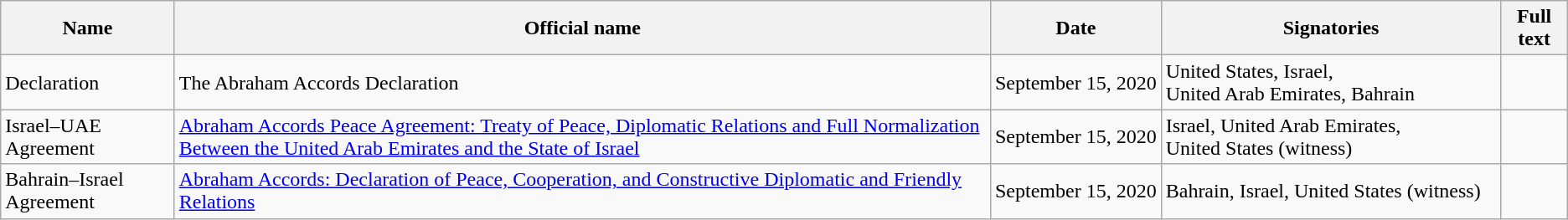<table class="wikitable">
<tr>
<th>Name</th>
<th>Official name</th>
<th>Date</th>
<th>Signatories</th>
<th>Full text</th>
</tr>
<tr>
<td>Declaration</td>
<td>The Abraham Accords Declaration</td>
<td>September 15, 2020</td>
<td>United States, Israel, United Arab Emirates, Bahrain</td>
<td></td>
</tr>
<tr>
<td>Israel–UAE Agreement</td>
<td><a href='#'>Abraham Accords Peace Agreement: Treaty of Peace, Diplomatic Relations and Full Normalization Between the United Arab Emirates and the State of Israel</a></td>
<td>September 15, 2020</td>
<td>Israel, United Arab Emirates, United States (witness)</td>
<td></td>
</tr>
<tr>
<td>Bahrain–Israel Agreement</td>
<td><a href='#'>Abraham Accords: Declaration of Peace, Cooperation, and Constructive Diplomatic and Friendly Relations</a></td>
<td>September 15, 2020</td>
<td>Bahrain, Israel, United States (witness)</td>
<td></td>
</tr>
</table>
